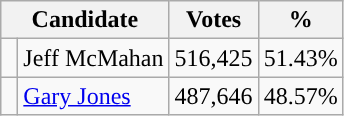<table class="wikitable">
<tr>
<th colspan="2" rowspan="1" align="center" valign="top"><strong>Candidate</strong></th>
<th valign="top"><strong>Votes</strong></th>
<th valign="top"><strong>%</strong></th>
</tr>
<tr>
<td style="background-color:"> </td>
<td>Jeff McMahan</td>
<td>516,425</td>
<td>51.43%</td>
</tr>
<tr>
<td style="background-color:"> </td>
<td><a href='#'>Gary Jones</a></td>
<td>487,646</td>
<td>48.57%</td>
</tr>
</table>
